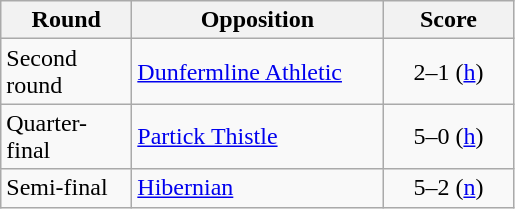<table class="wikitable" style="text-align:left">
<tr>
<th width=80>Round</th>
<th width=160>Opposition</th>
<th width=80>Score</th>
</tr>
<tr>
<td>Second round</td>
<td><a href='#'>Dunfermline Athletic</a></td>
<td align=center>2–1 (<a href='#'>h</a>)</td>
</tr>
<tr>
<td>Quarter-final</td>
<td><a href='#'>Partick Thistle</a></td>
<td align=center>5–0 (<a href='#'>h</a>)</td>
</tr>
<tr>
<td>Semi-final</td>
<td><a href='#'>Hibernian</a></td>
<td align=center>5–2 (<a href='#'>n</a>)</td>
</tr>
</table>
